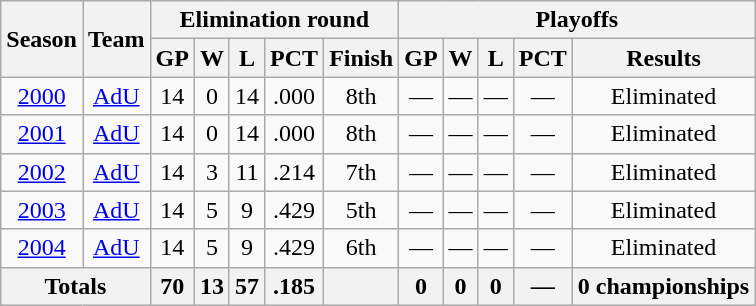<table class=wikitable style="text-align:center">
<tr>
<th rowspan="2">Season</th>
<th rowspan="2">Team</th>
<th colspan="5">Elimination round</th>
<th colspan="5">Playoffs</th>
</tr>
<tr>
<th>GP</th>
<th>W</th>
<th>L</th>
<th>PCT</th>
<th>Finish</th>
<th>GP</th>
<th>W</th>
<th>L</th>
<th>PCT</th>
<th>Results</th>
</tr>
<tr>
<td><a href='#'>2000</a></td>
<td><a href='#'>AdU</a></td>
<td>14</td>
<td>0</td>
<td>14</td>
<td>.000</td>
<td>8th</td>
<td>—</td>
<td>—</td>
<td>—</td>
<td>—</td>
<td>Eliminated</td>
</tr>
<tr>
<td><a href='#'>2001</a></td>
<td><a href='#'>AdU</a></td>
<td>14</td>
<td>0</td>
<td>14</td>
<td>.000</td>
<td>8th</td>
<td>—</td>
<td>—</td>
<td>—</td>
<td>—</td>
<td>Eliminated</td>
</tr>
<tr>
<td><a href='#'>2002</a></td>
<td><a href='#'>AdU</a></td>
<td>14</td>
<td>3</td>
<td>11</td>
<td>.214</td>
<td>7th</td>
<td>—</td>
<td>—</td>
<td>—</td>
<td>—</td>
<td>Eliminated</td>
</tr>
<tr>
<td><a href='#'>2003</a></td>
<td><a href='#'>AdU</a></td>
<td>14</td>
<td>5</td>
<td>9</td>
<td>.429</td>
<td>5th</td>
<td>—</td>
<td>—</td>
<td>—</td>
<td>—</td>
<td>Eliminated</td>
</tr>
<tr>
<td><a href='#'>2004</a></td>
<td><a href='#'>AdU</a></td>
<td>14</td>
<td>5</td>
<td>9</td>
<td>.429</td>
<td>6th</td>
<td>—</td>
<td>—</td>
<td>—</td>
<td>—</td>
<td>Eliminated</td>
</tr>
<tr>
<th colspan="2">Totals</th>
<th>70</th>
<th>13</th>
<th>57</th>
<th>.185</th>
<th></th>
<th>0</th>
<th>0</th>
<th>0</th>
<th>—</th>
<th>0 championships</th>
</tr>
</table>
